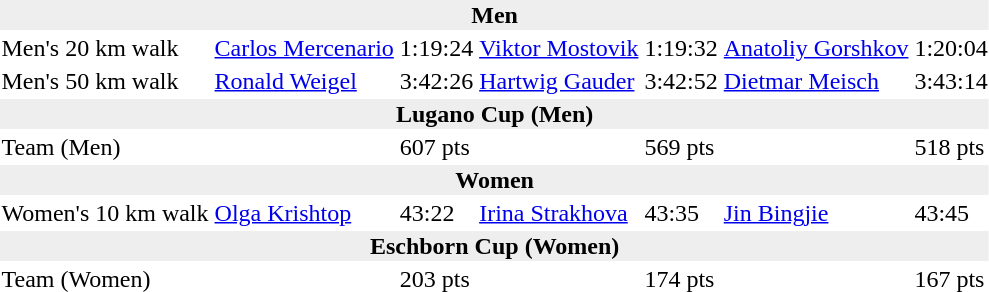<table>
<tr>
<td colspan=7 bgcolor=#eeeeee style=text-align:center;><strong>Men</strong></td>
</tr>
<tr>
<td>Men's 20 km walk</td>
<td><a href='#'>Carlos Mercenario</a><br></td>
<td>1:19:24</td>
<td><a href='#'>Viktor Mostovik</a><br></td>
<td>1:19:32</td>
<td><a href='#'>Anatoliy Gorshkov</a><br></td>
<td>1:20:04</td>
</tr>
<tr>
<td>Men's 50 km walk</td>
<td><a href='#'>Ronald Weigel</a><br></td>
<td>3:42:26</td>
<td><a href='#'>Hartwig Gauder</a><br></td>
<td>3:42:52</td>
<td><a href='#'>Dietmar Meisch</a><br></td>
<td>3:43:14</td>
</tr>
<tr>
<td colspan=7 bgcolor=#eeeeee style=text-align:center;><strong>Lugano Cup (Men)</strong></td>
</tr>
<tr>
<td>Team (Men)</td>
<td></td>
<td>607 pts</td>
<td></td>
<td>569 pts</td>
<td></td>
<td>518 pts</td>
</tr>
<tr>
<td colspan=7 bgcolor=#eeeeee style=text-align:center;><strong>Women</strong></td>
</tr>
<tr>
<td>Women's 10 km walk</td>
<td><a href='#'>Olga Krishtop</a><br></td>
<td>43:22</td>
<td><a href='#'>Irina Strakhova</a><br></td>
<td>43:35</td>
<td><a href='#'>Jin Bingjie</a><br></td>
<td>43:45</td>
</tr>
<tr>
<td colspan=7 bgcolor=#eeeeee style=text-align:center;><strong>Eschborn Cup (Women)</strong></td>
</tr>
<tr>
<td>Team (Women)</td>
<td></td>
<td>203 pts</td>
<td></td>
<td>174 pts</td>
<td></td>
<td>167 pts</td>
</tr>
</table>
